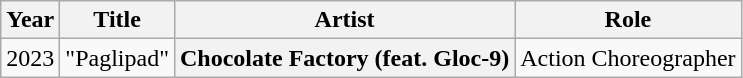<table class="wikitable plainrowheaders" style="text-align:center;">
<tr>
<th scope="col">Year</th>
<th scope="col">Title</th>
<th scope="col">Artist</th>
<th scope="col">Role</th>
</tr>
<tr>
<td>2023</td>
<td>"Paglipad"</td>
<th scope="row">Chocolate Factory (feat. Gloc-9)</th>
<td>Action Choreographer</td>
</tr>
</table>
